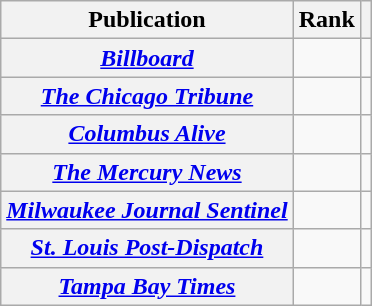<table class="wikitable sortable plainrowheaders">
<tr>
<th>Publication</th>
<th>Rank</th>
<th></th>
</tr>
<tr>
<th scope="row"><em><a href='#'>Billboard</a></em></th>
<td></td>
<td></td>
</tr>
<tr>
<th scope="row"><em><a href='#'>The Chicago Tribune</a></em></th>
<td></td>
<td></td>
</tr>
<tr>
<th scope="row"><em><a href='#'>Columbus Alive</a></em></th>
<td></td>
<td></td>
</tr>
<tr>
<th scope="row"><em><a href='#'>The Mercury News</a></em></th>
<td></td>
<td></td>
</tr>
<tr>
<th scope="row"><em><a href='#'>Milwaukee Journal Sentinel</a></em></th>
<td></td>
<td></td>
</tr>
<tr>
<th scope="row"><em><a href='#'>St. Louis Post-Dispatch</a></em></th>
<td></td>
<td></td>
</tr>
<tr>
<th scope="row"><em><a href='#'>Tampa Bay Times</a></em></th>
<td></td>
<td></td>
</tr>
</table>
